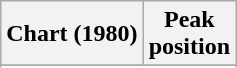<table class="wikitable plainrowheaders" style="text-align:center">
<tr>
<th scope="col">Chart (1980)</th>
<th scope="col">Peak<br> position</th>
</tr>
<tr>
</tr>
<tr>
</tr>
</table>
